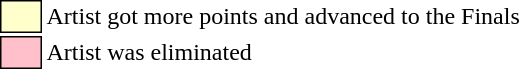<table class="toccolours" style="font-size: 100%; white-space: nowrap;">
<tr>
<td style="background:#ffffcc; border:1px solid black;">      </td>
<td>Artist got more points and advanced to the Finals</td>
</tr>
<tr>
<td style="background:#ffc0cb; border:1px solid black;">      </td>
<td>Artist was eliminated</td>
</tr>
</table>
